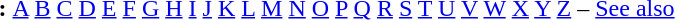<table id="toc" border="0">
<tr>
<th>:</th>
<td><a href='#'>A</a> <a href='#'>B</a> <a href='#'>C</a> <a href='#'>D</a> <a href='#'>E</a> <a href='#'>F</a> <a href='#'>G</a> <a href='#'>H</a> <a href='#'>I</a> <a href='#'>J</a> <a href='#'>K</a> <a href='#'>L</a> <a href='#'>M</a> <a href='#'>N</a> <a href='#'>O</a> <a href='#'>P</a> <a href='#'>Q</a> <a href='#'>R</a> <a href='#'>S</a> <a href='#'>T</a> <a href='#'>U</a> <a href='#'>V</a> <a href='#'>W</a> <a href='#'>X</a> <a href='#'>Y</a>  <a href='#'>Z</a> – <a href='#'>See also</a></td>
</tr>
</table>
